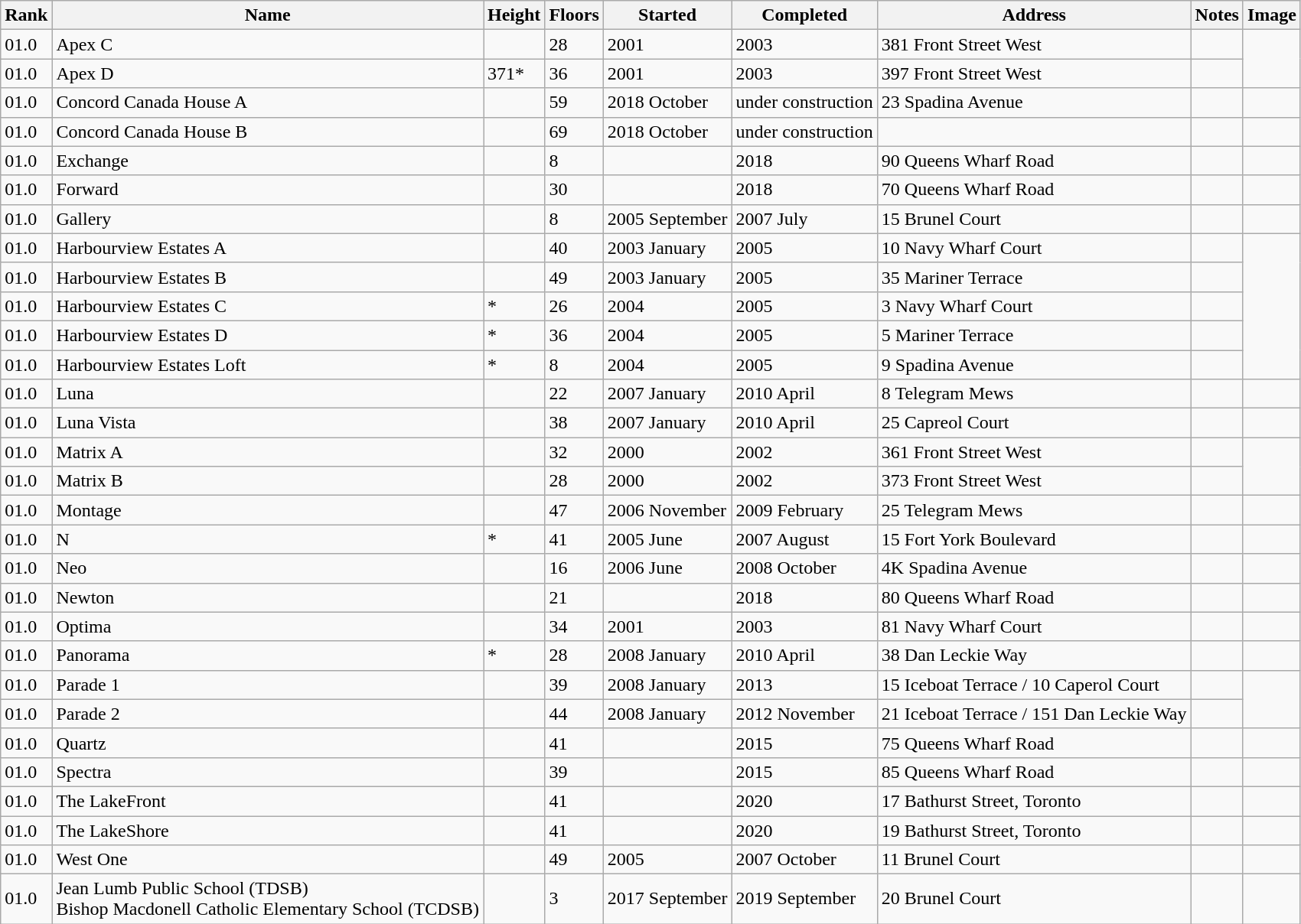<table class="wikitable sortable">
<tr>
<th>Rank</th>
<th>Name</th>
<th>Height<br></th>
<th>Floors</th>
<th>Started</th>
<th>Completed</th>
<th class="unsortable">Address</th>
<th class="unsortable">Notes</th>
<th>Image</th>
</tr>
<tr>
<td><span>01.0</span></td>
<td>Apex C</td>
<td></td>
<td>28</td>
<td>2001</td>
<td>2003</td>
<td>381 Front Street West</td>
<td></td>
<td rowspan=2></td>
</tr>
<tr>
<td><span>01.0</span></td>
<td>Apex D</td>
<td>371*</td>
<td>36</td>
<td>2001</td>
<td>2003</td>
<td>397 Front Street West</td>
<td></td>
</tr>
<tr>
<td><span>01.0</span></td>
<td>Concord Canada House A</td>
<td></td>
<td>59</td>
<td>2018 October</td>
<td>under construction</td>
<td>23 Spadina Avenue</td>
<td></td>
<td></td>
</tr>
<tr>
<td><span>01.0</span></td>
<td>Concord Canada House B</td>
<td></td>
<td>69</td>
<td>2018 October</td>
<td>under construction</td>
<td></td>
<td></td>
<td></td>
</tr>
<tr>
<td><span>01.0</span></td>
<td>Exchange</td>
<td></td>
<td>8</td>
<td></td>
<td>2018</td>
<td>90 Queens Wharf Road</td>
<td></td>
<td></td>
</tr>
<tr>
<td><span>01.0</span></td>
<td>Forward</td>
<td></td>
<td>30</td>
<td></td>
<td>2018</td>
<td>70 Queens Wharf Road</td>
<td></td>
<td></td>
</tr>
<tr>
<td><span>01.0</span></td>
<td>Gallery</td>
<td></td>
<td>8</td>
<td>2005 September</td>
<td>2007 July</td>
<td>15 Brunel Court</td>
<td></td>
<td></td>
</tr>
<tr>
<td><span>01.0</span></td>
<td>Harbourview Estates A </td>
<td></td>
<td>40</td>
<td>2003 January</td>
<td>2005</td>
<td>10 Navy Wharf Court</td>
<td></td>
<td rowspan=5></td>
</tr>
<tr>
<td><span>01.0</span></td>
<td>Harbourview Estates B</td>
<td></td>
<td>49</td>
<td>2003 January</td>
<td>2005</td>
<td>35 Mariner Terrace</td>
<td></td>
</tr>
<tr>
<td><span>01.0</span></td>
<td>Harbourview Estates C</td>
<td>*</td>
<td>26</td>
<td>2004</td>
<td>2005</td>
<td>3 Navy Wharf Court</td>
<td></td>
</tr>
<tr>
<td><span>01.0</span></td>
<td>Harbourview Estates D</td>
<td>*</td>
<td>36</td>
<td>2004</td>
<td>2005</td>
<td>5 Mariner Terrace</td>
<td></td>
</tr>
<tr>
<td><span>01.0</span></td>
<td>Harbourview Estates Loft</td>
<td>*</td>
<td>8</td>
<td>2004</td>
<td>2005</td>
<td>9 Spadina Avenue</td>
<td></td>
</tr>
<tr>
<td><span>01.0</span></td>
<td>Luna</td>
<td></td>
<td>22</td>
<td>2007 January</td>
<td>2010 April</td>
<td>8 Telegram Mews</td>
<td></td>
<td></td>
</tr>
<tr>
<td><span>01.0</span></td>
<td>Luna Vista</td>
<td></td>
<td>38</td>
<td>2007 January</td>
<td>2010 April</td>
<td>25 Capreol Court</td>
<td></td>
<td></td>
</tr>
<tr>
<td><span>01.0</span></td>
<td>Matrix A</td>
<td></td>
<td>32</td>
<td>2000</td>
<td>2002</td>
<td>361 Front Street West</td>
<td></td>
<td rowspan=2></td>
</tr>
<tr>
<td><span>01.0</span></td>
<td>Matrix B</td>
<td></td>
<td>28</td>
<td>2000</td>
<td>2002</td>
<td>373 Front Street West</td>
<td></td>
</tr>
<tr>
<td><span>01.0</span></td>
<td>Montage</td>
<td></td>
<td>47</td>
<td>2006 November</td>
<td>2009 February</td>
<td>25 Telegram Mews</td>
<td></td>
<td></td>
</tr>
<tr>
<td><span>01.0</span></td>
<td>N</td>
<td>*</td>
<td>41</td>
<td>2005 June</td>
<td>2007 August</td>
<td>15 Fort York Boulevard</td>
<td></td>
<td></td>
</tr>
<tr>
<td><span>01.0</span></td>
<td>Neo</td>
<td></td>
<td>16</td>
<td>2006 June</td>
<td>2008 October</td>
<td>4K Spadina Avenue</td>
<td></td>
<td></td>
</tr>
<tr>
<td><span>01.0</span></td>
<td>Newton</td>
<td></td>
<td>21</td>
<td></td>
<td>2018</td>
<td>80 Queens Wharf Road</td>
<td></td>
<td></td>
</tr>
<tr>
<td><span>01.0</span></td>
<td>Optima</td>
<td></td>
<td>34</td>
<td>2001</td>
<td>2003</td>
<td>81 Navy Wharf Court</td>
<td></td>
<td></td>
</tr>
<tr>
<td><span>01.0</span></td>
<td>Panorama</td>
<td>*</td>
<td>28</td>
<td>2008 January</td>
<td>2010 April</td>
<td>38 Dan Leckie Way</td>
<td></td>
<td></td>
</tr>
<tr>
<td><span>01.0</span></td>
<td>Parade 1</td>
<td></td>
<td>39</td>
<td>2008 January</td>
<td>2013</td>
<td>15 Iceboat Terrace / 10 Caperol Court</td>
<td></td>
<td rowspan=2></td>
</tr>
<tr>
<td><span>01.0</span></td>
<td>Parade 2</td>
<td></td>
<td>44</td>
<td>2008 January</td>
<td>2012 November</td>
<td>21 Iceboat Terrace / 151 Dan Leckie Way</td>
<td></td>
</tr>
<tr>
<td><span>01.0</span></td>
<td>Quartz</td>
<td></td>
<td>41</td>
<td></td>
<td>2015</td>
<td>75 Queens Wharf Road</td>
<td></td>
<td></td>
</tr>
<tr>
<td><span>01.0</span></td>
<td>Spectra</td>
<td></td>
<td>39</td>
<td></td>
<td>2015</td>
<td>85 Queens Wharf Road</td>
<td></td>
<td></td>
</tr>
<tr>
<td><span>01.0</span></td>
<td>The LakeFront</td>
<td></td>
<td>41</td>
<td></td>
<td>2020</td>
<td>17 Bathurst Street, Toronto</td>
<td></td>
<td></td>
</tr>
<tr>
<td><span>01.0</span></td>
<td>The LakeShore</td>
<td></td>
<td>41</td>
<td></td>
<td>2020</td>
<td>19 Bathurst Street, Toronto</td>
<td></td>
<td></td>
</tr>
<tr>
<td><span>01.0</span></td>
<td>West One</td>
<td></td>
<td>49</td>
<td>2005</td>
<td>2007 October</td>
<td>11 Brunel Court</td>
<td></td>
<td></td>
</tr>
<tr>
<td><span>01.0</span></td>
<td>Jean Lumb Public School (TDSB)<br>Bishop Macdonell Catholic Elementary School (TCDSB)</td>
<td></td>
<td>3</td>
<td>2017 September</td>
<td>2019 September</td>
<td>20 Brunel Court</td>
<td></td>
<td></td>
</tr>
</table>
